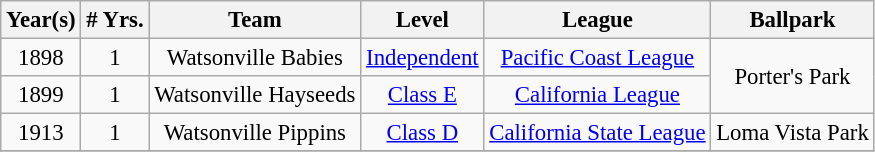<table class="wikitable" style="text-align:center; font-size: 95%;">
<tr>
<th>Year(s)</th>
<th># Yrs.</th>
<th>Team</th>
<th>Level</th>
<th>League</th>
<th>Ballpark</th>
</tr>
<tr>
<td>1898</td>
<td>1</td>
<td>Watsonville Babies</td>
<td><a href='#'>Independent</a></td>
<td><a href='#'>Pacific Coast League</a></td>
<td rowspan=2>Porter's Park</td>
</tr>
<tr>
<td>1899</td>
<td>1</td>
<td>Watsonville Hayseeds</td>
<td><a href='#'>Class E</a></td>
<td><a href='#'>California League</a></td>
</tr>
<tr>
<td>1913</td>
<td>1</td>
<td>Watsonville Pippins</td>
<td><a href='#'>Class D</a></td>
<td><a href='#'>California State League</a></td>
<td>Loma Vista Park</td>
</tr>
<tr>
</tr>
</table>
